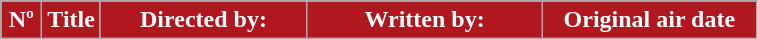<table class=wikitable style="background:#FFFFFF">
<tr style="color:#FFFFFF">
<th style="background:#B0171F; width:20px">Nº</th>
<th style="background:#B0171F">Title</th>
<th style="background:#B0171F; width:130px">Directed by:</th>
<th style="background:#B0171F; width:150px">Written by:</th>
<th style="background:#B0171F; width:135px">Original air date<br>




























</th>
</tr>
</table>
